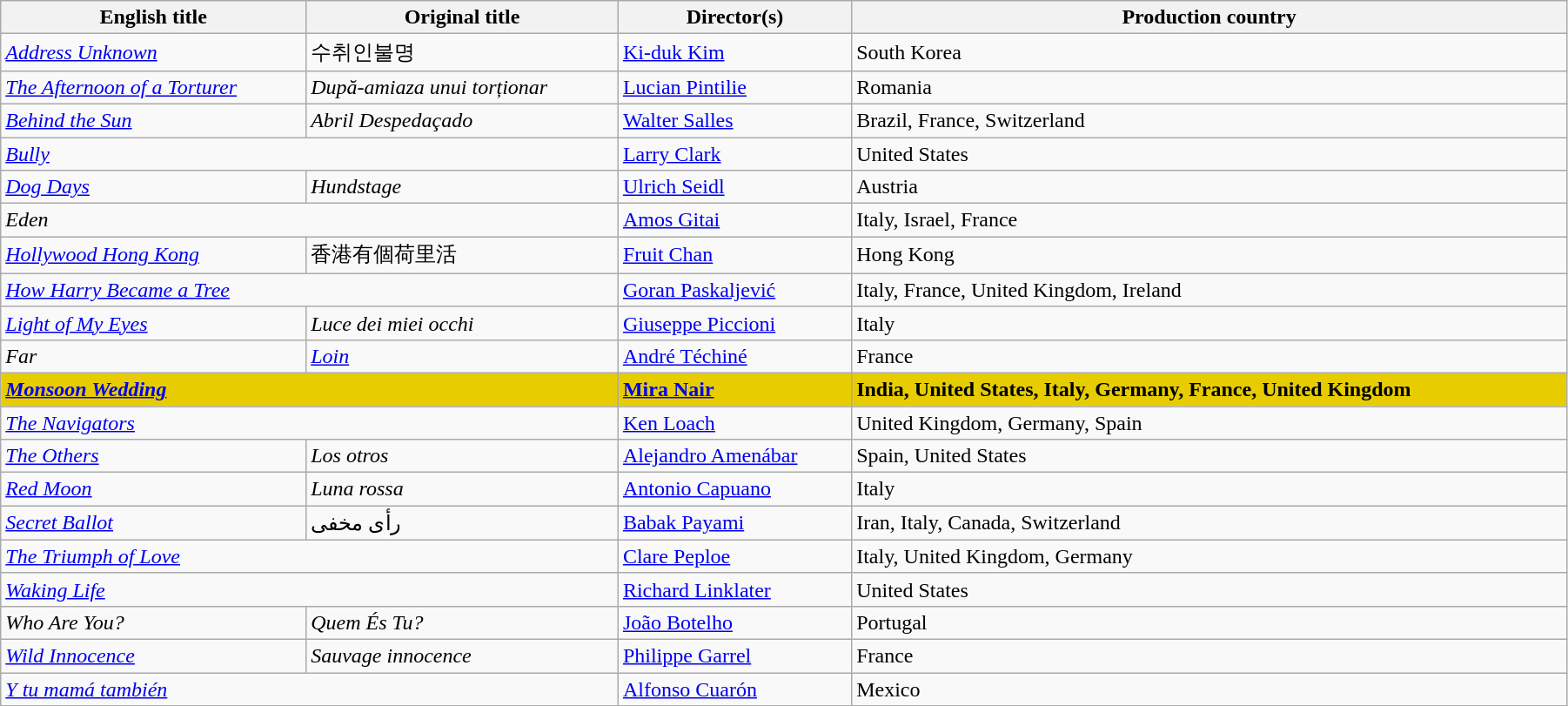<table class="wikitable" width="95%">
<tr>
<th>English title</th>
<th>Original title</th>
<th>Director(s)</th>
<th>Production country</th>
</tr>
<tr>
<td><em><a href='#'>Address Unknown</a></em></td>
<td>수취인불명</td>
<td data-sort-value="Kim"><a href='#'>Ki-duk Kim</a></td>
<td>South Korea</td>
</tr>
<tr>
<td data-sort-value="Afternoon"><em><a href='#'>The Afternoon of a Torturer</a></em></td>
<td><em>După-amiaza unui torționar</em></td>
<td data-sort-value="Pintilie"><a href='#'>Lucian Pintilie</a></td>
<td>Romania</td>
</tr>
<tr>
<td><em><a href='#'>Behind the Sun</a></em></td>
<td><em>Abril Despedaçado</em></td>
<td data-sort-value="alles"><a href='#'>Walter Salles</a></td>
<td>Brazil, France, Switzerland</td>
</tr>
<tr>
<td colspan="2"><em><a href='#'>Bully</a></em></td>
<td data-sort-value="Clark"><a href='#'>Larry Clark</a></td>
<td>United States</td>
</tr>
<tr>
<td><em><a href='#'>Dog Days</a></em></td>
<td><em>Hundstage</em></td>
<td data-sort-value="Seidl"><a href='#'>Ulrich Seidl</a></td>
<td>Austria</td>
</tr>
<tr>
<td colspan="2"><em>Eden</em></td>
<td data-sort-value="Gitai"><a href='#'>Amos Gitai</a></td>
<td>Italy, Israel, France</td>
</tr>
<tr>
<td><em><a href='#'>Hollywood Hong Kong</a></em></td>
<td>香港有個荷里活</td>
<td data-sort-value="Chan"><a href='#'>Fruit Chan</a></td>
<td>Hong Kong</td>
</tr>
<tr>
<td colspan="2"><em><a href='#'>How Harry Became a Tree</a></em></td>
<td data-sort-value="Paskaljevic"><a href='#'>Goran Paskaljević</a></td>
<td>Italy, France, United Kingdom, Ireland</td>
</tr>
<tr>
<td><em><a href='#'>Light of My Eyes</a></em></td>
<td><em>Luce dei miei occhi</em></td>
<td data-sort-value="Piccioni"><a href='#'>Giuseppe Piccioni</a></td>
<td>Italy</td>
</tr>
<tr>
<td><em>Far</em></td>
<td><em><a href='#'>Loin</a></em></td>
<td data-sort-value="Techine"><a href='#'>André Téchiné</a></td>
<td>France</td>
</tr>
<tr style="background:#E7CD00;">
<td colspan="2"><strong><em><a href='#'>Monsoon Wedding</a></em></strong></td>
<td data-sort-value="Nair"><strong><a href='#'>Mira Nair</a></strong></td>
<td><strong>India, United States, Italy, Germany, France, United Kingdom</strong></td>
</tr>
<tr>
<td colspan="2" data-sort-value="Navigators"><em><a href='#'>The Navigators</a></em></td>
<td data-sort-value="Loach"><a href='#'>Ken Loach</a></td>
<td>United Kingdom, Germany, Spain</td>
</tr>
<tr>
<td data-sort-value="Others"><em><a href='#'>The Others</a></em></td>
<td data-sort-value="Otros"><em>Los otros</em></td>
<td data-sort-value="Amenabar"><a href='#'>Alejandro Amenábar</a></td>
<td>Spain, United States</td>
</tr>
<tr>
<td><em><a href='#'>Red Moon</a></em></td>
<td><em>Luna rossa</em></td>
<td data-sort-value="Capuano"><a href='#'>Antonio Capuano</a></td>
<td>Italy</td>
</tr>
<tr>
<td><em><a href='#'>Secret Ballot</a></em></td>
<td>رأی مخفی</td>
<td data-sort-value="Payami"><a href='#'>Babak Payami</a></td>
<td>Iran, Italy, Canada, Switzerland</td>
</tr>
<tr>
<td colspan="2" data-sort-value="Triumph"><em><a href='#'>The Triumph of Love</a></em></td>
<td data-sort-value="Peploe"><a href='#'>Clare Peploe</a></td>
<td>Italy, United Kingdom, Germany</td>
</tr>
<tr>
<td colspan="2"><em><a href='#'>Waking Life</a></em></td>
<td data-sort-value="Linklater"><a href='#'>Richard Linklater</a></td>
<td>United States</td>
</tr>
<tr>
<td><em>Who Are You?</em></td>
<td><em>Quem És Tu?</em></td>
<td data-sort-value="Botelho"><a href='#'>João Botelho</a></td>
<td>Portugal</td>
</tr>
<tr>
<td><em><a href='#'>Wild Innocence</a></em></td>
<td><em>Sauvage innocence</em></td>
<td data-sort-value="Garrel"><a href='#'>Philippe Garrel</a></td>
<td>France</td>
</tr>
<tr>
<td colspan="2"><em><a href='#'>Y tu mamá también</a></em></td>
<td data-sort-value="Cuaron"><a href='#'>Alfonso Cuarón</a></td>
<td>Mexico</td>
</tr>
</table>
